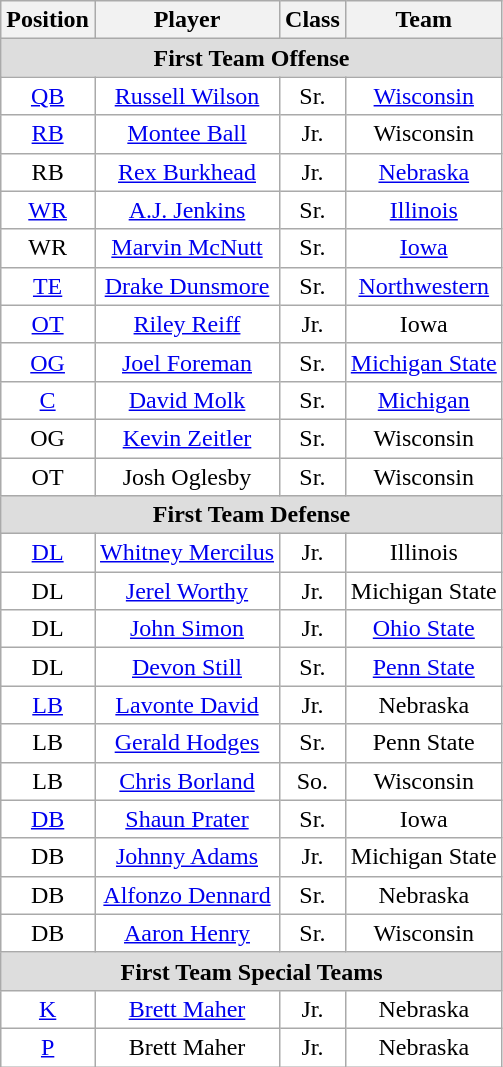<table class="wikitable sortable" border="1">
<tr>
<th>Position</th>
<th>Player</th>
<th>Class</th>
<th>Team</th>
</tr>
<tr>
<td colspan="4" style="text-align:center; background:#DDDDDD;"><strong>First Team Offense</strong></td>
</tr>
<tr>
<td style="text-align:center; background:white"><a href='#'>QB</a></td>
<td style="text-align:center; background:white"><a href='#'>Russell Wilson</a></td>
<td style="text-align:center; background:white">Sr.</td>
<td style="text-align:center; background:white"><a href='#'>Wisconsin</a></td>
</tr>
<tr>
<td style="text-align:center; background:white"><a href='#'>RB</a></td>
<td style="text-align:center; background:white"><a href='#'>Montee Ball</a></td>
<td style="text-align:center; background:white">Jr.</td>
<td style="text-align:center; background:white">Wisconsin</td>
</tr>
<tr>
<td style="text-align:center; background:white">RB</td>
<td style="text-align:center; background:white"><a href='#'>Rex Burkhead</a></td>
<td style="text-align:center; background:white">Jr.</td>
<td style="text-align:center; background:white"><a href='#'>Nebraska</a></td>
</tr>
<tr>
<td style="text-align:center; background:white"><a href='#'>WR</a></td>
<td style="text-align:center; background:white"><a href='#'>A.J. Jenkins</a></td>
<td style="text-align:center; background:white">Sr.</td>
<td style="text-align:center; background:white"><a href='#'>Illinois</a></td>
</tr>
<tr>
<td style="text-align:center; background:white">WR</td>
<td style="text-align:center; background:white"><a href='#'>Marvin McNutt</a></td>
<td style="text-align:center; background:white">Sr.</td>
<td style="text-align:center; background:white"><a href='#'>Iowa</a></td>
</tr>
<tr>
<td style="text-align:center; background:white"><a href='#'>TE</a></td>
<td style="text-align:center; background:white"><a href='#'>Drake Dunsmore</a></td>
<td style="text-align:center; background:white">Sr.</td>
<td style="text-align:center; background:white"><a href='#'>Northwestern</a></td>
</tr>
<tr>
<td style="text-align:center; background:white"><a href='#'>OT</a></td>
<td style="text-align:center; background:white"><a href='#'>Riley Reiff</a></td>
<td style="text-align:center; background:white">Jr.</td>
<td style="text-align:center; background:white">Iowa</td>
</tr>
<tr>
<td style="text-align:center; background:white"><a href='#'>OG</a></td>
<td style="text-align:center; background:white"><a href='#'>Joel Foreman</a></td>
<td style="text-align:center; background:white">Sr.</td>
<td style="text-align:center; background:white"><a href='#'>Michigan State</a></td>
</tr>
<tr>
<td style="text-align:center; background:white"><a href='#'>C</a></td>
<td style="text-align:center; background:white"><a href='#'>David Molk</a></td>
<td style="text-align:center; background:white">Sr.</td>
<td style="text-align:center; background:white"><a href='#'>Michigan</a></td>
</tr>
<tr>
<td style="text-align:center; background:white">OG</td>
<td style="text-align:center; background:white"><a href='#'>Kevin Zeitler</a></td>
<td style="text-align:center; background:white">Sr.</td>
<td style="text-align:center; background:white">Wisconsin</td>
</tr>
<tr>
<td style="text-align:center; background:white">OT</td>
<td style="text-align:center; background:white">Josh Oglesby</td>
<td style="text-align:center; background:white">Sr.</td>
<td style="text-align:center; background:white">Wisconsin</td>
</tr>
<tr>
<td colspan="4" style="text-align:center; background:#DDDDDD;"><strong>First Team Defense</strong></td>
</tr>
<tr>
<td style="text-align:center; background:white"><a href='#'>DL</a></td>
<td style="text-align:center; background:white"><a href='#'>Whitney Mercilus</a></td>
<td style="text-align:center; background:white">Jr.</td>
<td style="text-align:center; background:white">Illinois</td>
</tr>
<tr>
<td style="text-align:center; background:white">DL</td>
<td style="text-align:center; background:white"><a href='#'>Jerel Worthy</a></td>
<td style="text-align:center; background:white">Jr.</td>
<td style="text-align:center; background:white">Michigan State</td>
</tr>
<tr>
<td style="text-align:center; background:white">DL</td>
<td style="text-align:center; background:white"><a href='#'>John Simon</a></td>
<td style="text-align:center; background:white">Jr.</td>
<td style="text-align:center; background:white"><a href='#'>Ohio State</a></td>
</tr>
<tr>
<td style="text-align:center; background:white">DL</td>
<td style="text-align:center; background:white"><a href='#'>Devon Still</a></td>
<td style="text-align:center; background:white">Sr.</td>
<td style="text-align:center; background:white"><a href='#'>Penn State</a></td>
</tr>
<tr>
<td style="text-align:center; background:white"><a href='#'>LB</a></td>
<td style="text-align:center; background:white"><a href='#'>Lavonte David</a></td>
<td style="text-align:center; background:white">Jr.</td>
<td style="text-align:center; background:white">Nebraska</td>
</tr>
<tr>
<td style="text-align:center; background:white">LB</td>
<td style="text-align:center; background:white"><a href='#'>Gerald Hodges</a></td>
<td style="text-align:center; background:white">Sr.</td>
<td style="text-align:center; background:white">Penn State</td>
</tr>
<tr>
<td style="text-align:center; background:white">LB</td>
<td style="text-align:center; background:white"><a href='#'>Chris Borland</a></td>
<td style="text-align:center; background:white">So.</td>
<td style="text-align:center; background:white">Wisconsin</td>
</tr>
<tr>
<td style="text-align:center; background:white"><a href='#'>DB</a></td>
<td style="text-align:center; background:white"><a href='#'>Shaun Prater</a></td>
<td style="text-align:center; background:white">Sr.</td>
<td style="text-align:center; background:white">Iowa</td>
</tr>
<tr>
<td style="text-align:center; background:white">DB</td>
<td style="text-align:center; background:white"><a href='#'>Johnny Adams</a></td>
<td style="text-align:center; background:white">Jr.</td>
<td style="text-align:center; background:white">Michigan State</td>
</tr>
<tr>
<td style="text-align:center; background:white">DB</td>
<td style="text-align:center; background:white"><a href='#'>Alfonzo Dennard</a></td>
<td style="text-align:center; background:white">Sr.</td>
<td style="text-align:center; background:white">Nebraska</td>
</tr>
<tr>
<td style="text-align:center; background:white">DB</td>
<td style="text-align:center; background:white"><a href='#'>Aaron Henry</a></td>
<td style="text-align:center; background:white">Sr.</td>
<td style="text-align:center; background:white">Wisconsin</td>
</tr>
<tr>
<td colspan="4" style="text-align:center; background:#DDDDDD;"><strong>First Team Special Teams</strong></td>
</tr>
<tr>
<td style="text-align:center; background:white"><a href='#'>K</a></td>
<td style="text-align:center; background:white"><a href='#'>Brett Maher</a></td>
<td style="text-align:center; background:white">Jr.</td>
<td style="text-align:center; background:white">Nebraska</td>
</tr>
<tr>
<td style="text-align:center; background:white"><a href='#'>P</a></td>
<td style="text-align:center; background:white">Brett Maher</td>
<td style="text-align:center; background:white">Jr.</td>
<td style="text-align:center; background:white">Nebraska</td>
</tr>
</table>
